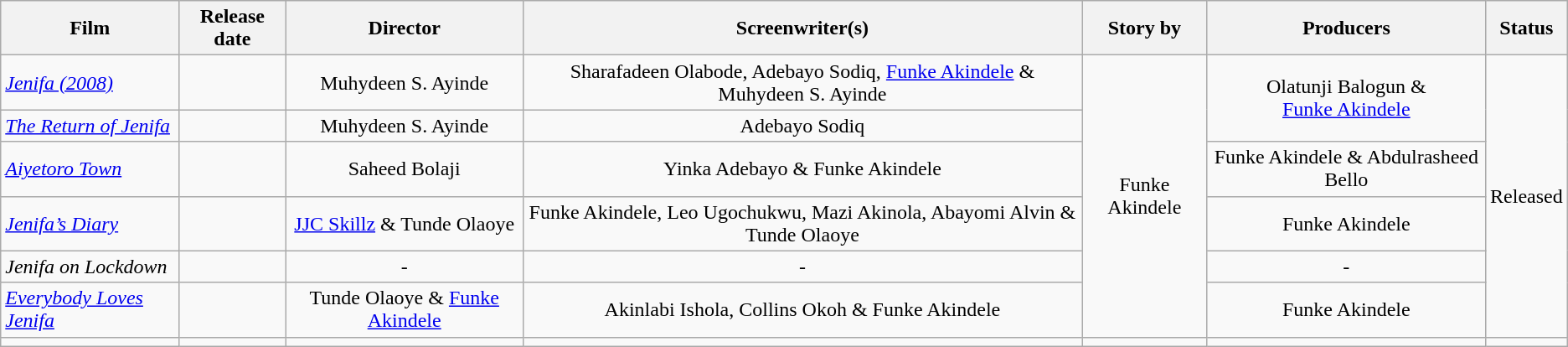<table class="wikitable plainrowheaders" style="text-align:center;">
<tr>
<th>Film</th>
<th>Release date</th>
<th>Director</th>
<th>Screenwriter(s)</th>
<th>Story by</th>
<th>Producers</th>
<th>Status</th>
</tr>
<tr>
<td style="text-align:left"><em><a href='#'>Jenifa (2008)</a></em></td>
<td style="text-align:left"></td>
<td>Muhydeen S. Ayinde</td>
<td>Sharafadeen Olabode, Adebayo Sodiq, <a href='#'>Funke Akindele</a> & Muhydeen S. Ayinde</td>
<td rowspan="6">Funke Akindele</td>
<td rowspan="2">Olatunji Balogun &<br><a href='#'>Funke Akindele</a></td>
<td rowspan="6">Released</td>
</tr>
<tr>
<td style="text-align:left"><em><a href='#'>The Return of Jenifa</a></em></td>
<td></td>
<td>Muhydeen S. Ayinde</td>
<td>Adebayo Sodiq</td>
</tr>
<tr>
<td style="text-align:left"><em><a href='#'>Aiyetoro Town</a></em></td>
<td style="text-align:left"></td>
<td>Saheed Bolaji</td>
<td>Yinka Adebayo & Funke Akindele</td>
<td>Funke Akindele & Abdulrasheed Bello</td>
</tr>
<tr>
<td style="text-align:left"><em><a href='#'>Jenifa’s Diary</a></em></td>
<td></td>
<td><a href='#'>JJC Skillz</a> & Tunde Olaoye</td>
<td>Funke Akindele, Leo Ugochukwu, Mazi Akinola, Abayomi Alvin & Tunde Olaoye</td>
<td>Funke Akindele</td>
</tr>
<tr>
<td style="text-align:left"><em>Jenifa on Lockdown</em></td>
<td></td>
<td>-</td>
<td>-</td>
<td>-</td>
</tr>
<tr>
<td style="text-align:left"><em><a href='#'>Everybody Loves Jenifa</a></em></td>
<td></td>
<td>Tunde Olaoye &   <a href='#'>Funke Akindele</a></td>
<td>Akinlabi Ishola, Collins Okoh & Funke Akindele</td>
<td>Funke Akindele</td>
</tr>
<tr>
<td></td>
<td></td>
<td></td>
<td></td>
<td></td>
<td></td>
<td></td>
</tr>
</table>
